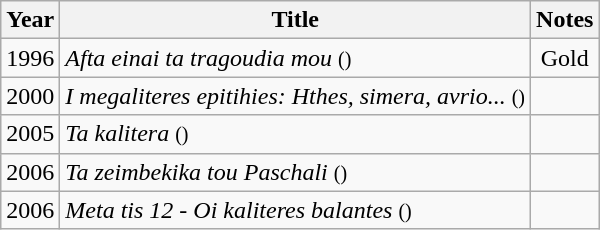<table class="wikitable"|width=100%>
<tr>
<th scope="col">Year</th>
<th scope="col">Title</th>
<th scope="col">Notes</th>
</tr>
<tr>
<td>1996</td>
<td><em>Afta einai ta tragoudia mou</em> <small>()</small></td>
<td align="center">Gold</td>
</tr>
<tr>
<td>2000</td>
<td><em>I megaliteres epitihies: Hthes, simera, avrio...</em> <small>()</small></td>
<td align="center"></td>
</tr>
<tr>
<td>2005</td>
<td><em>Ta kalitera</em> <small>()</small></td>
<td align="center"></td>
</tr>
<tr>
<td>2006</td>
<td><em>Ta zeimbekika tou Paschali</em> <small>()</small></td>
<td align="center"></td>
</tr>
<tr>
<td>2006</td>
<td><em>Meta tis 12 - Oi kaliteres balantes</em> <small>()</small></td>
<td align="center"></td>
</tr>
</table>
